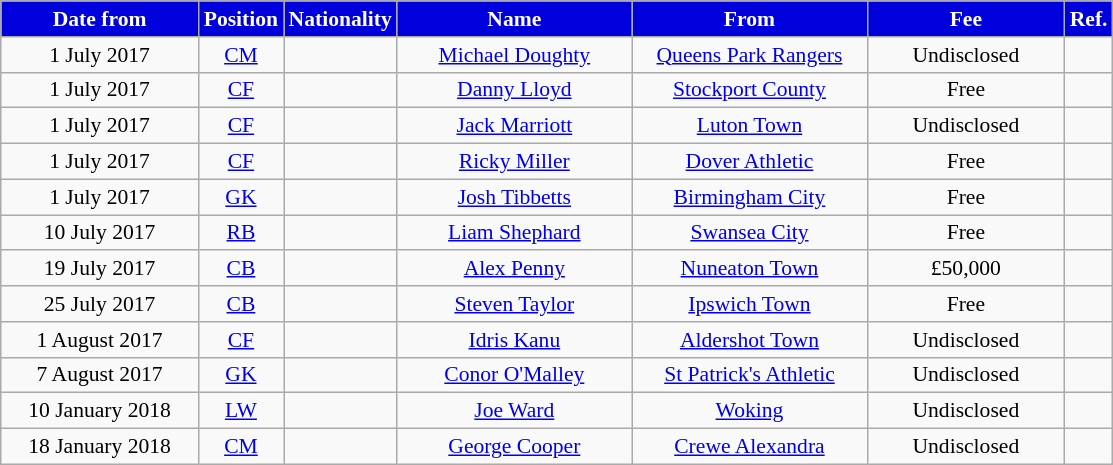<table class="wikitable"  style="text-align:center; font-size:90%; ">
<tr>
<th style="background:#0000DD; color:#FFFFFF; width:125px;">Date from</th>
<th style="background:#0000DD; color:#FFFFFF; width:50px;">Position</th>
<th style="background:#0000DD; color:#FFFFFF; width:50px;">Nationality</th>
<th style="background:#0000DD; color:#FFFFFF; width:150px;">Name</th>
<th style="background:#0000DD; color:#FFFFFF; width:150px;">From</th>
<th style="background:#0000DD; color:#FFFFFF; width:125px;">Fee</th>
<th style="background:#0000DD; color:#FFFFFF; width:25px;">Ref.</th>
</tr>
<tr>
<td>1 July 2017</td>
<td><a href='#'>CM</a></td>
<td></td>
<td><a href='#'>Michael Doughty</a></td>
<td><a href='#'>Queens Park Rangers</a></td>
<td>Undisclosed</td>
<td></td>
</tr>
<tr>
<td>1 July 2017</td>
<td><a href='#'>CF</a></td>
<td></td>
<td><a href='#'>Danny Lloyd</a></td>
<td><a href='#'>Stockport County</a></td>
<td>Free</td>
<td></td>
</tr>
<tr>
<td>1 July 2017</td>
<td><a href='#'>CF</a></td>
<td></td>
<td><a href='#'>Jack Marriott</a></td>
<td><a href='#'>Luton Town</a></td>
<td>Undisclosed</td>
<td></td>
</tr>
<tr>
<td>1 July 2017</td>
<td><a href='#'>CF</a></td>
<td></td>
<td><a href='#'>Ricky Miller</a></td>
<td><a href='#'>Dover Athletic</a></td>
<td>Free</td>
<td></td>
</tr>
<tr>
<td>1 July 2017</td>
<td><a href='#'>GK</a></td>
<td></td>
<td><a href='#'>Josh Tibbetts</a></td>
<td><a href='#'>Birmingham City</a></td>
<td>Free</td>
<td></td>
</tr>
<tr>
<td>10 July 2017</td>
<td><a href='#'>RB</a></td>
<td></td>
<td><a href='#'>Liam Shephard</a></td>
<td><a href='#'>Swansea City</a></td>
<td>Free</td>
<td></td>
</tr>
<tr>
<td>19 July 2017</td>
<td><a href='#'>CB</a></td>
<td></td>
<td><a href='#'>Alex Penny</a></td>
<td><a href='#'>Nuneaton Town</a></td>
<td>£50,000</td>
<td></td>
</tr>
<tr>
<td>25 July 2017</td>
<td><a href='#'>CB</a></td>
<td></td>
<td><a href='#'>Steven Taylor</a></td>
<td><a href='#'>Ipswich Town</a></td>
<td>Free</td>
<td></td>
</tr>
<tr>
<td>1 August 2017</td>
<td><a href='#'>CF</a></td>
<td></td>
<td><a href='#'>Idris Kanu</a></td>
<td><a href='#'>Aldershot Town</a></td>
<td>Undisclosed</td>
<td></td>
</tr>
<tr>
<td>7 August 2017</td>
<td><a href='#'>GK</a></td>
<td></td>
<td><a href='#'>Conor O'Malley</a></td>
<td><a href='#'>St Patrick's Athletic</a></td>
<td>Undisclosed</td>
<td></td>
</tr>
<tr>
<td>10 January 2018</td>
<td><a href='#'>LW</a></td>
<td></td>
<td><a href='#'>Joe Ward</a></td>
<td><a href='#'>Woking</a></td>
<td>Undisclosed</td>
<td></td>
</tr>
<tr>
<td>18 January 2018</td>
<td><a href='#'>CM</a></td>
<td></td>
<td><a href='#'>George Cooper</a></td>
<td><a href='#'>Crewe Alexandra</a></td>
<td>Undisclosed</td>
<td></td>
</tr>
</table>
